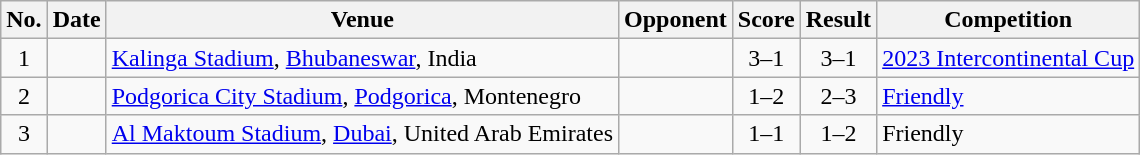<table class="wikitable sortable">
<tr>
<th scope="col">No.</th>
<th scope="col">Date</th>
<th scope="col">Venue</th>
<th scope="col">Opponent</th>
<th scope="col">Score</th>
<th scope="col">Result</th>
<th scope="col">Competition</th>
</tr>
<tr>
<td align="center">1</td>
<td></td>
<td><a href='#'>Kalinga Stadium</a>, <a href='#'>Bhubaneswar</a>, India</td>
<td></td>
<td align="center">3–1</td>
<td align="center">3–1</td>
<td><a href='#'>2023 Intercontinental Cup</a></td>
</tr>
<tr>
<td align="center">2</td>
<td></td>
<td><a href='#'>Podgorica City Stadium</a>, <a href='#'>Podgorica</a>, Montenegro</td>
<td></td>
<td align="center">1–2</td>
<td align="center">2–3</td>
<td><a href='#'>Friendly</a></td>
</tr>
<tr>
<td align="center">3</td>
<td></td>
<td><a href='#'>Al Maktoum Stadium</a>, <a href='#'>Dubai</a>, United Arab Emirates</td>
<td></td>
<td align="center">1–1</td>
<td align="center">1–2</td>
<td>Friendly</td>
</tr>
</table>
